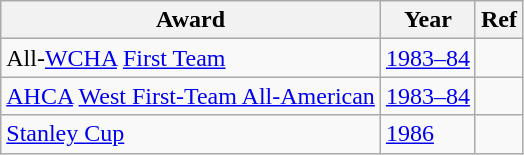<table class="wikitable">
<tr>
<th>Award</th>
<th>Year</th>
<th>Ref</th>
</tr>
<tr>
<td>All-<a href='#'>WCHA</a> <a href='#'>First Team</a></td>
<td><a href='#'>1983–84</a></td>
<td></td>
</tr>
<tr>
<td><a href='#'>AHCA</a> <a href='#'>West First-Team All-American</a></td>
<td><a href='#'>1983–84</a></td>
<td></td>
</tr>
<tr>
<td><a href='#'>Stanley Cup</a></td>
<td><a href='#'>1986</a></td>
<td></td>
</tr>
</table>
